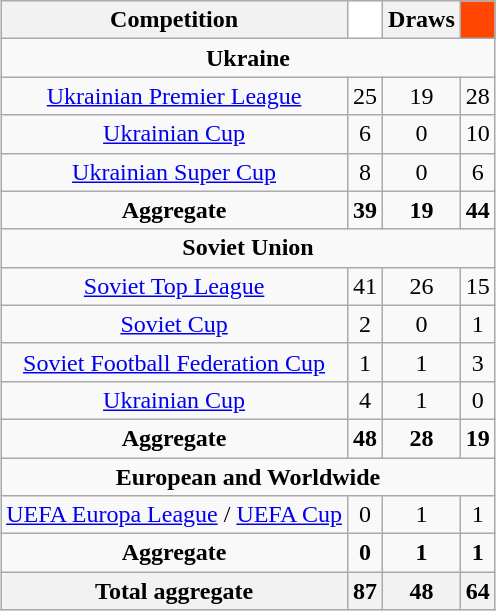<table class="wikitable" style="width:auto; margin:auto;">
<tr>
<th>Competition</th>
<th style="background:white"><a href='#'></a></th>
<th>Draws</th>
<th style="background:orangered"><a href='#'></a></th>
</tr>
<tr style="text-align:center;">
<td colspan="4"><strong>Ukraine</strong></td>
</tr>
<tr style="text-align:center;">
<td><a href='#'>Ukrainian Premier League</a></td>
<td>25</td>
<td>19</td>
<td>28</td>
</tr>
<tr style="text-align:center;">
<td><a href='#'>Ukrainian Cup</a></td>
<td>6</td>
<td>0</td>
<td>10</td>
</tr>
<tr style="text-align:center;">
<td><a href='#'>Ukrainian Super Cup</a></td>
<td>8</td>
<td>0</td>
<td>6</td>
</tr>
<tr align="center">
<td><strong>Aggregate</strong></td>
<td><strong>39</strong></td>
<td><strong>19</strong></td>
<td><strong>44</strong></td>
</tr>
<tr style="text-align:center;">
<td colspan="5"><strong>Soviet Union</strong></td>
</tr>
<tr style="text-align:center;">
<td><a href='#'>Soviet Top League</a></td>
<td>41</td>
<td>26</td>
<td>15</td>
</tr>
<tr style="text-align:center;">
<td><a href='#'>Soviet Cup</a></td>
<td>2</td>
<td>0</td>
<td>1</td>
</tr>
<tr style="text-align:center;">
<td><a href='#'>Soviet Football Federation Cup</a></td>
<td>1</td>
<td>1</td>
<td>3</td>
</tr>
<tr style="text-align:center;">
<td><a href='#'>Ukrainian Cup</a></td>
<td>4</td>
<td>1</td>
<td>0</td>
</tr>
<tr align="center">
<td><strong>Aggregate</strong></td>
<td><strong>48</strong></td>
<td><strong>28</strong></td>
<td><strong>19</strong></td>
</tr>
<tr style="text-align:center;">
<td colspan="5"><strong>European and Worldwide</strong></td>
</tr>
<tr style="text-align:center;">
<td><a href='#'>UEFA Europa League</a> / <a href='#'>UEFA Cup</a></td>
<td>0</td>
<td>1</td>
<td>1</td>
</tr>
<tr align="center">
<td><strong>Aggregate</strong></td>
<td><strong>0</strong></td>
<td><strong>1</strong></td>
<td><strong>1</strong></td>
</tr>
<tr align="center">
<th><strong>Total aggregate</strong></th>
<th><strong>87</strong></th>
<th><strong>48</strong></th>
<th><strong>64</strong></th>
</tr>
</table>
